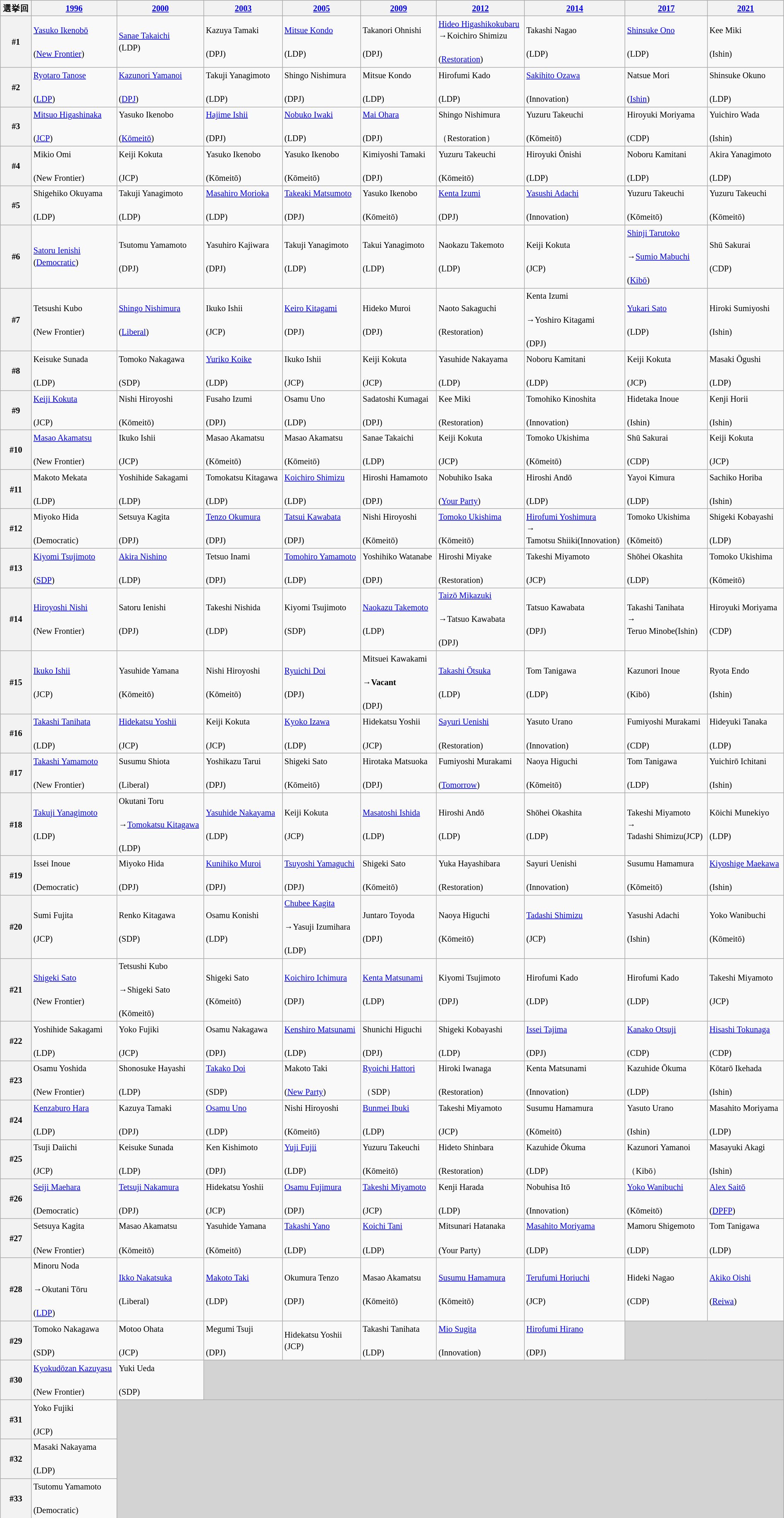<table class="wikitable" style="font-size:85%; line-height:1.4em; width:100%">
<tr>
<th>選挙回</th>
<th><a href='#'>1996</a></th>
<th><a href='#'>2000</a></th>
<th><a href='#'>2003</a></th>
<th><a href='#'>2005</a></th>
<th><a href='#'>2009</a></th>
<th><a href='#'>2012</a></th>
<th><a href='#'>2014</a></th>
<th><a href='#'>2017</a></th>
<th><a href='#'>2021</a></th>
</tr>
<tr>
<th>#1</th>
<td><a href='#'>Yasuko Ikenobō</a><br><br>(<a href='#'>New Frontier</a>)</td>
<td><a href='#'>Sanae Takaichi</a><br>(LDP)</td>
<td>Kazuya Tamaki<br><br>(DPJ)</td>
<td><a href='#'>Mitsue Kondo</a><br><br>(LDP)</td>
<td>Takanori Ohnishi<br><br>(DPJ)</td>
<td><a href='#'>Hideo Higashikokubaru</a><br>→Koichiro Shimizu<br><br>(<a href='#'>Restoration</a>)</td>
<td>Takashi Nagao<br><br>(LDP)</td>
<td><a href='#'>Shinsuke Ono</a><br><br>(LDP)</td>
<td>Kee Miki<br><br>(Ishin)</td>
</tr>
<tr>
<th>#2</th>
<td><a href='#'>Ryotaro Tanose</a><br><br>(<a href='#'>LDP</a>)</td>
<td><a href='#'>Kazunori Yamanoi</a><br><br>(<a href='#'>DPJ</a>)</td>
<td>Takuji Yanagimoto<br><br>(LDP)</td>
<td>Shingo Nishimura<br><br>(DPJ)</td>
<td>Mitsue Kondo<br><br>(LDP)</td>
<td>Hirofumi Kado<br><br>(LDP)</td>
<td><a href='#'>Sakihito Ozawa</a><br><br>(Innovation)</td>
<td>Natsue Mori<br><br>(<a href='#'>Ishin</a>)</td>
<td>Shinsuke Okuno<br><br>(LDP)</td>
</tr>
<tr>
<th>#3</th>
<td><a href='#'>Mitsuo Higashinaka</a><br><br>(<a href='#'>JCP</a>)</td>
<td>Yasuko Ikenobo<br><br>(<a href='#'>Kōmeitō</a>)</td>
<td><a href='#'>Hajime Ishii</a><br><br>(DPJ)</td>
<td><a href='#'>Nobuko Iwaki</a><br><br>(LDP)</td>
<td><a href='#'>Mai Ohara</a><br><br>(DPJ)</td>
<td>Shingo Nishimura<br><br>（Restoration）</td>
<td>Yuzuru Takeuchi<br><br>(Kōmeitō)</td>
<td>Hiroyuki Moriyama<br><br>(CDP)</td>
<td>Yuichiro Wada<br><br>(Ishin)</td>
</tr>
<tr>
<th>#4</th>
<td>Mikio Omi<br><br>(New Frontier)</td>
<td>Keiji Kokuta<br><br>(JCP)</td>
<td>Yasuko Ikenobo<br><br>(Kōmeitō)</td>
<td>Yasuko Ikenobo<br><br>(Kōmeitō)</td>
<td>Kimiyoshi Tamaki<br><br>(DPJ)</td>
<td>Yuzuru Takeuchi<br><br>(Kōmeitō)</td>
<td>Hiroyuki Ōnishi<br><br>(LDP)</td>
<td>Noboru Kamitani<br><br>(LDP)</td>
<td>Akira Yanagimoto<br><br>(LDP)</td>
</tr>
<tr>
<th>#5</th>
<td>Shigehiko Okuyama<br><br>(LDP)</td>
<td>Takuji Yanagimoto<br><br>(LDP)</td>
<td><a href='#'>Masahiro Morioka</a><br><br>(LDP)</td>
<td><a href='#'>Takeaki Matsumoto</a><br><br>(DPJ)</td>
<td>Yasuko Ikenobo<br><br>(Kōmeitō)</td>
<td><a href='#'>Kenta Izumi</a><br><br>(DPJ)</td>
<td><a href='#'>Yasushi Adachi</a><br><br>(Innovation)</td>
<td>Yuzuru Takeuchi<br><br>(Kōmeitō)</td>
<td>Yuzuru Takeuchi<br><br>(Kōmeitō)</td>
</tr>
<tr>
<th>#6</th>
<td><a href='#'>Satoru Ienishi</a><br>(<a href='#'>Democratic</a>)</td>
<td>Tsutomu Yamamoto<br><br>(DPJ)</td>
<td>Yasuhiro Kajiwara<br><br>(DPJ)</td>
<td>Takuji Yanagimoto <br><br>(LDP)</td>
<td>Takui Yanagimoto<br><br>(LDP)</td>
<td>Naokazu Takemoto<br><br>(LDP)</td>
<td>Keiji Kokuta<br><br>(JCP)</td>
<td><a href='#'>Shinji Tarutoko</a><br><br>→<a href='#'>Sumio Mabuchi</a><br><br>(<a href='#'>Kibō</a>)</td>
<td>Shū Sakurai<br><br>(CDP)</td>
</tr>
<tr>
<th>#7</th>
<td>Tetsushi Kubo<br><br>(New Frontier)</td>
<td><a href='#'>Shingo Nishimura</a><br><br>(<a href='#'>Liberal</a>)</td>
<td>Ikuko Ishii<br><br>(JCP)</td>
<td><a href='#'>Keiro Kitagami</a><br><br>(DPJ)</td>
<td>Hideko Muroi<br><br>(DPJ)</td>
<td>Naoto Sakaguchi<br><br>(Restoration)</td>
<td>Kenta Izumi<br><br>→Yoshiro Kitagami<br><br>(DPJ)</td>
<td><a href='#'>Yukari Sato</a><br><br>(LDP)</td>
<td>Hiroki Sumiyoshi<br><br>(Ishin)</td>
</tr>
<tr>
<th>#8</th>
<td>Keisuke Sunada<br><br>(LDP)</td>
<td>Tomoko Nakagawa<br><br>(SDP)</td>
<td><a href='#'>Yuriko Koike</a><br><br>(LDP)</td>
<td>Ikuko Ishii<br><br>(JCP)</td>
<td>Keiji Kokuta<br><br>(JCP)</td>
<td>Yasuhide Nakayama<br><br>(LDP)</td>
<td>Noboru Kamitani<br><br>(LDP)</td>
<td>Keiji Kokuta<br><br>(JCP)</td>
<td>Masaki Ōgushi<br><br>(LDP)</td>
</tr>
<tr>
<th>#9</th>
<td><a href='#'>Keiji Kokuta</a><br><br>(JCP)</td>
<td>Nishi Hiroyoshi<br><br>(Kōmeitō)</td>
<td>Fusaho Izumi<br><br>(DPJ)</td>
<td>Osamu Uno<br><br>(LDP)</td>
<td>Sadatoshi Kumagai<br><br>(DPJ)</td>
<td>Kee Miki<br><br>(Restoration)</td>
<td>Tomohiko Kinoshita<br><br>(Innovation)</td>
<td>Hidetaka Inoue<br><br>(Ishin)</td>
<td>Kenji Horii<br><br>(Ishin)</td>
</tr>
<tr>
<th>#10</th>
<td><a href='#'>Masao Akamatsu</a><br><br>(New Frontier)</td>
<td>Ikuko Ishii<br><br>(JCP)</td>
<td>Masao Akamatsu<br><br>(Kōmeitō)</td>
<td>Masao Akamatsu<br><br>(Kōmeitō)</td>
<td>Sanae Takaichi<br><br>(LDP)</td>
<td>Keiji Kokuta<br><br>(JCP)</td>
<td>Tomoko Ukishima<br><br>(Kōmeitō)</td>
<td>Shū Sakurai<br><br>(CDP)</td>
<td>Keiji Kokuta<br><br>(JCP)</td>
</tr>
<tr>
<th>#11</th>
<td>Makoto Mekata<br><br>(LDP)</td>
<td>Yoshihide Sakagami<br><br>(LDP)</td>
<td>Tomokatsu Kitagawa<br><br>(LDP)</td>
<td><a href='#'>Koichiro Shimizu</a><br><br>(LDP)</td>
<td>Hiroshi Hamamoto<br><br>(DPJ)</td>
<td>Nobuhiko Isaka<br><br>(<a href='#'>Your Party</a>)</td>
<td>Hiroshi Andō<br><br>(LDP)</td>
<td>Yayoi Kimura<br><br>(LDP)</td>
<td>Sachiko Horiba<br><br>(Ishin)</td>
</tr>
<tr>
<th>#12</th>
<td>Miyoko Hida<br><br>(Democratic)</td>
<td>Setsuya Kagita<br><br>(DPJ)</td>
<td><a href='#'>Tenzo Okumura</a><br><br>(DPJ)</td>
<td><a href='#'>Tatsui Kawabata</a><br><br>(DPJ)</td>
<td>Nishi Hiroyoshi<br><br>(Kōmeitō)</td>
<td><a href='#'>Tomoko Ukishima</a><br><br>(Kōmeitō)</td>
<td><a href='#'>Hirofumi Yoshimura</a><br>→<br>Tamotsu Shiiki(Innovation)</td>
<td>Tomoko Ukishima<br><br>(Kōmeitō)</td>
<td>Shigeki Kobayashi<br><br>(LDP)</td>
</tr>
<tr>
<th>#13</th>
<td><a href='#'>Kiyomi Tsujimoto</a><br><br>(<a href='#'>SDP</a>)</td>
<td><a href='#'>Akira Nishino</a><br><br>(LDP)</td>
<td>Tetsuo Inami<br><br>(DPJ)</td>
<td><a href='#'>Tomohiro Yamamoto</a><br><br>(LDP)</td>
<td>Yoshihiko Watanabe<br><br>(DPJ)</td>
<td>Hiroshi Miyake<br><br>(Restoration)</td>
<td>Takeshi Miyamoto<br><br>(JCP)</td>
<td>Shōhei Okashita<br><br>(LDP)</td>
<td>Tomoko Ukishima<br><br>(Kōmeitō)</td>
</tr>
<tr>
<th>#14</th>
<td><a href='#'>Hiroyoshi Nishi</a><br><br>(New Frontier)</td>
<td>Satoru Ienishi<br><br>(DPJ)</td>
<td>Takeshi Nishida<br><br>(LDP)</td>
<td>Kiyomi Tsujimoto<br><br>(SDP)</td>
<td><a href='#'>Naokazu Takemoto</a><br><br>(LDP)</td>
<td><a href='#'>Taizō Mikazuki</a><br><br>→Tatsuo Kawabata<br><br>(DPJ)</td>
<td>Tatsuo Kawabata<br><br>(DPJ)</td>
<td>Takashi Tanihata<br>→<br>Teruo Minobe(Ishin)</td>
<td>Hiroyuki Moriyama<br><br>(CDP)</td>
</tr>
<tr>
<th>#15</th>
<td><a href='#'>Ikuko Ishii</a><br><br>(JCP)</td>
<td>Yasuhide Yamana<br><br>(Kōmeitō)</td>
<td>Nishi Hiroyoshi<br><br>(Kōmeitō)</td>
<td><a href='#'>Ryuichi Doi</a><br><br>(DPJ)</td>
<td>Mitsuei Kawakami<br><br>→<strong>Vacant</strong><br><br>(DPJ)</td>
<td><a href='#'>Takashi Ōtsuka</a><br><br>(LDP)</td>
<td>Tom Tanigawa<br><br>(LDP)</td>
<td>Kazunori Inoue<br><br>(Kibō)</td>
<td>Ryota Endo<br><br>(Ishin)</td>
</tr>
<tr>
<th>#16</th>
<td><a href='#'>Takashi Tanihata</a><br><br>(LDP)</td>
<td><a href='#'>Hidekatsu Yoshii</a><br><br>(JCP)</td>
<td>Keiji Kokuta<br><br>(JCP)</td>
<td><a href='#'>Kyoko Izawa</a><br><br>(LDP)</td>
<td>Hidekatsu Yoshii<br><br>(JCP)</td>
<td><a href='#'>Sayuri Uenishi</a><br><br>(Restoration)</td>
<td>Yasuto Urano<br><br>(Innovation)</td>
<td>Fumiyoshi Murakami<br><br>(CDP)</td>
<td>Hideyuki Tanaka<br><br>(LDP)</td>
</tr>
<tr>
<th>#17</th>
<td><a href='#'>Takashi Yamamoto</a><br><br>(New Frontier)</td>
<td>Susumu Shiota<br><br>(Liberal)</td>
<td>Yoshikazu Tarui<br><br>(DPJ)</td>
<td>Shigeki Sato<br><br>(Kōmeitō)</td>
<td>Hirotaka Matsuoka<br><br>(DPJ)</td>
<td>Fumiyoshi Murakami<br><br>(<a href='#'>Tomorrow</a>)</td>
<td>Naoya Higuchi<br><br>(Kōmeitō)</td>
<td>Tom Tanigawa<br><br>(LDP)</td>
<td>Yuichirō Ichitani<br><br>(Ishin)</td>
</tr>
<tr>
<th>#18</th>
<td><a href='#'>Takuji Yanagimoto</a><br><br>(LDP)</td>
<td>Okutani Toru<br><br>→<a href='#'>Tomokatsu Kitagawa</a><br><br>(LDP)</td>
<td><a href='#'>Yasuhide Nakayama</a><br><br>(LDP)</td>
<td>Keiji Kokuta<br><br>(JCP)</td>
<td><a href='#'>Masatoshi Ishida</a><br><br>(LDP)</td>
<td>Hiroshi Andō<br><br>(LDP)</td>
<td>Shōhei Okashita<br><br>(LDP)</td>
<td>Takeshi Miyamoto<br>→<br>Tadashi Shimizu(JCP)</td>
<td>Kōichi Munekiyo<br><br>(LDP)</td>
</tr>
<tr>
<th>#19</th>
<td>Issei Inoue<br><br>(Democratic)</td>
<td>Miyoko Hida<br><br>(DPJ)</td>
<td><a href='#'>Kunihiko Muroi</a><br><br>(DPJ)</td>
<td><a href='#'>Tsuyoshi Yamaguchi</a><br><br>(DPJ)</td>
<td>Shigeki Sato<br><br>(Kōmeitō)</td>
<td>Yuka Hayashibara<br><br>(Restoration)</td>
<td>Sayuri Uenishi<br><br>(Innovation)</td>
<td>Susumu Hamamura<br><br>(Kōmeitō)</td>
<td><a href='#'>Kiyoshige Maekawa</a><br><br>(Ishin)</td>
</tr>
<tr>
<th>#20</th>
<td>Sumi Fujita<br><br>(JCP)</td>
<td>Renko Kitagawa<br><br>(SDP)</td>
<td>Osamu Konishi<br><br>(LDP)</td>
<td><a href='#'>Chubee Kagita</a><br><br>→Yasuji Izumihara<br><br>(LDP)</td>
<td>Juntaro Toyoda<br><br>(DPJ)</td>
<td>Naoya Higuchi<br><br>(Kōmeitō)</td>
<td><a href='#'>Tadashi Shimizu</a><br><br>(JCP)</td>
<td>Yasushi Adachi<br><br>(Ishin)</td>
<td>Yoko Wanibuchi<br><br>(Kōmeitō)</td>
</tr>
<tr>
<th>#21</th>
<td><a href='#'>Shigeki Sato</a><br><br>(New Frontier)</td>
<td>Tetsushi Kubo<br><br>→Shigeki Sato<br><br>(Kōmeitō)</td>
<td>Shigeki Sato<br><br>(Kōmeitō)</td>
<td><a href='#'>Koichiro Ichimura</a><br><br>(DPJ)</td>
<td><a href='#'>Kenta Matsunami</a><br><br>(LDP)</td>
<td>Kiyomi Tsujimoto<br><br>(DPJ)</td>
<td>Hirofumi Kado<br><br>(LDP)</td>
<td>Hirofumi Kado<br><br>(LDP)</td>
<td>Takeshi Miyamoto<br><br>(JCP)</td>
</tr>
<tr>
<th>#22</th>
<td>Yoshihide Sakagami<br><br>(LDP)</td>
<td>Yoko Fujiki<br><br>(JCP)</td>
<td>Osamu Nakagawa<br><br>(DPJ)</td>
<td><a href='#'>Kenshiro Matsunami</a><br><br>(LDP)</td>
<td>Shunichi Higuchi<br><br>(DPJ)</td>
<td>Shigeki Kobayashi<br><br>(LDP)</td>
<td><a href='#'>Issei Tajima</a><br><br>(DPJ)</td>
<td><a href='#'>Kanako Otsuji</a><br><br>(CDP)</td>
<td><a href='#'>Hisashi Tokunaga</a><br><br>(CDP)</td>
</tr>
<tr>
<th>#23</th>
<td>Osamu Yoshida<br><br>(New Frontier)</td>
<td>Shonosuke Hayashi<br><br>(LDP)</td>
<td><a href='#'>Takako Doi</a><br><br>(SDP)</td>
<td>Makoto Taki<br><br>(<a href='#'>New Party</a>)</td>
<td><a href='#'>Ryoichi Hattori</a><br><br>（SDP）</td>
<td>Hiroki Iwanaga<br><br>(Restoration)</td>
<td>Kenta Matsunami<br><br>(Innovation)</td>
<td>Kazuhide Ōkuma<br><br>(LDP)</td>
<td>Kōtarō Ikehada<br><br>(Ishin)</td>
</tr>
<tr>
<th>#24</th>
<td><a href='#'>Kenzaburo Hara</a><br><br>(LDP)</td>
<td>Kazuya Tamaki<br><br>(DPJ)</td>
<td><a href='#'>Osamu Uno</a><br><br>(LDP)</td>
<td>Nishi Hiroyoshi<br><br>(Kōmeitō)</td>
<td><a href='#'>Bunmei Ibuki</a><br><br>(LDP)</td>
<td>Takeshi Miyamoto<br><br>(JCP)</td>
<td>Susumu Hamamura<br><br>(Kōmeitō)</td>
<td>Yasuto Urano<br><br>(Ishin)</td>
<td>Masahito Moriyama<br><br>(LDP)</td>
</tr>
<tr>
<th>#25</th>
<td>Tsuji Daiichi<br><br>(JCP)</td>
<td>Keisuke Sunada<br><br>(LDP)</td>
<td>Ken Kishimoto<br><br>(DPJ)</td>
<td><a href='#'>Yuji Fujii</a><br><br>(LDP)</td>
<td>Yuzuru Takeuchi<br><br>(Kōmeitō)</td>
<td>Hideto Shinbara<br><br>(Restoration)</td>
<td>Kazuhide Ōkuma<br><br>(LDP)</td>
<td>Kazunori Yamanoi<br><br>（Kibō）</td>
<td>Masayuki Akagi<br><br>(Ishin)</td>
</tr>
<tr>
<th>#26</th>
<td><a href='#'>Seiji Maehara</a><br><br>(Democratic)</td>
<td><a href='#'>Tetsuji Nakamura</a><br><br>(DPJ)</td>
<td>Hidekatsu Yoshii<br><br>(JCP)</td>
<td><a href='#'>Osamu Fujimura</a><br><br>(DPJ)</td>
<td><a href='#'>Takeshi Miyamoto</a><br><br>(JCP)</td>
<td>Kenji Harada<br><br>(LDP)</td>
<td>Nobuhisa Itō<br><br>(Innovation)</td>
<td><a href='#'>Yoko Wanibuchi</a><br><br>(Kōmeitō)</td>
<td><a href='#'>Alex Saitō</a><br><br>(<a href='#'>DPFP</a>)</td>
</tr>
<tr>
<th>#27</th>
<td>Setsuya Kagita<br><br>(New Frontier)</td>
<td>Masao Akamatsu<br><br>(Kōmeitō)</td>
<td>Yasuhide Yamana<br><br>(Kōmeitō)</td>
<td><a href='#'>Takashi Yano</a><br><br>(LDP)</td>
<td><a href='#'>Koichi Tani</a><br><br>(LDP)</td>
<td>Mitsunari Hatanaka<br><br>(Your Party)</td>
<td><a href='#'>Masahito Moriyama</a><br><br>(LDP)</td>
<td>Mamoru Shigemoto<br><br>(LDP)</td>
<td>Tom Tanigawa<br><br>(LDP)</td>
</tr>
<tr>
<th>#28</th>
<td>Minoru Noda<br><br>→Okutani Tōru<br><br>(<a href='#'>LDP</a>)</td>
<td><a href='#'>Ikko Nakatsuka</a><br><br>(Liberal)</td>
<td><a href='#'>Makoto Taki</a><br><br>(LDP)</td>
<td>Okumura Tenzo<br><br>(DPJ)</td>
<td>Masao Akamatsu<br><br>(Kōmeitō)</td>
<td><a href='#'>Susumu Hamamura</a><br><br>(Kōmeitō)</td>
<td><a href='#'>Terufumi Horiuchi</a><br><br>(JCP)</td>
<td>Hideki Nagao<br><br>(CDP)</td>
<td><a href='#'>Akiko Oishi</a><br><br>(<a href='#'>Reiwa</a>)</td>
</tr>
<tr>
<th>#29</th>
<td>Tomoko Nakagawa<br><br>(SDP)</td>
<td>Motoo Ohata<br><br>(JCP)</td>
<td>Megumi Tsuji<br><br>(DPJ)</td>
<td>Hidekatsu Yoshii<br>(JCP)</td>
<td>Takashi Tanihata<br><br>(LDP)</td>
<td><a href='#'>Mio Sugita</a><br><br>(Innovation)</td>
<td><a href='#'>Hirofumi Hirano</a><br><br>(DPJ)</td>
<td colspan="2" style="background-color:LightGrey"></td>
</tr>
<tr>
<th>#30</th>
<td><a href='#'>Kyokudōzan Kazuyasu</a><br><br>(New Frontier)</td>
<td>Yuki Ueda<br><br>(SDP)</td>
<td colspan="7" style="background-color:LightGrey"></td>
</tr>
<tr>
<th>#31</th>
<td>Yoko Fujiki<br><br>(JCP)</td>
<td colspan="8" rowspan="3" style="background-color:LightGrey"></td>
</tr>
<tr>
<th>#32</th>
<td>Masaki Nakayama<br><br>(LDP)</td>
</tr>
<tr>
<th>#33</th>
<td>Tsutomu Yamamoto<br><br>(Democratic)</td>
</tr>
</table>
